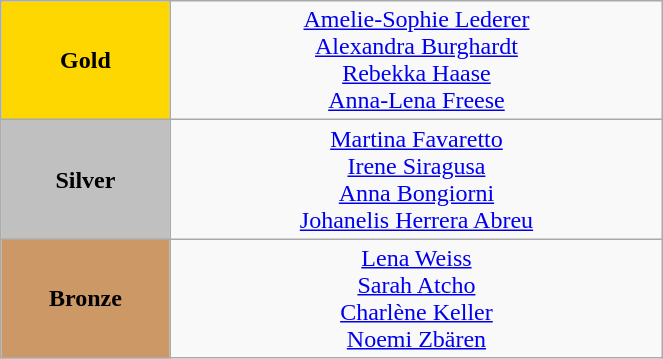<table class="wikitable" style="text-align:center; " width="35%">
<tr>
<td bgcolor="gold"><strong>Gold</strong></td>
<td><a href='#'>Amelie-Sophie Lederer</a><br><a href='#'>Alexandra Burghardt</a><br><a href='#'>Rebekka Haase</a><br><a href='#'>Anna-Lena Freese</a><br>  <small><em></em></small></td>
</tr>
<tr>
<td bgcolor="silver"><strong>Silver</strong></td>
<td><a href='#'>Martina Favaretto</a><br><a href='#'>Irene Siragusa</a><br><a href='#'>Anna Bongiorni</a><br><a href='#'>Johanelis Herrera Abreu</a><br>  <small><em></em></small></td>
</tr>
<tr>
<td bgcolor="CC9966"><strong>Bronze</strong></td>
<td><a href='#'>Lena Weiss</a><br><a href='#'>Sarah Atcho</a><br><a href='#'>Charlène Keller</a><br><a href='#'>Noemi Zbären</a><br>  <small><em></em></small></td>
</tr>
</table>
